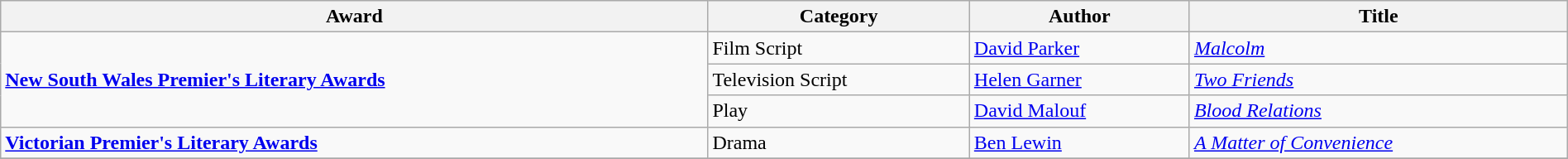<table class="wikitable" width=100%>
<tr>
<th>Award</th>
<th>Category</th>
<th>Author</th>
<th>Title</th>
</tr>
<tr>
<td rowspan=3><strong><a href='#'>New South Wales Premier's Literary Awards</a></strong></td>
<td>Film Script</td>
<td><a href='#'>David Parker</a></td>
<td><em><a href='#'>Malcolm</a></em></td>
</tr>
<tr>
<td>Television Script</td>
<td><a href='#'>Helen Garner</a></td>
<td><em><a href='#'>Two Friends</a></em></td>
</tr>
<tr>
<td>Play</td>
<td><a href='#'>David Malouf</a></td>
<td><em><a href='#'>Blood Relations</a></em></td>
</tr>
<tr>
<td><strong><a href='#'>Victorian Premier's Literary Awards</a></strong></td>
<td>Drama</td>
<td><a href='#'>Ben Lewin</a></td>
<td><em><a href='#'>A Matter of Convenience</a></em></td>
</tr>
<tr>
</tr>
</table>
